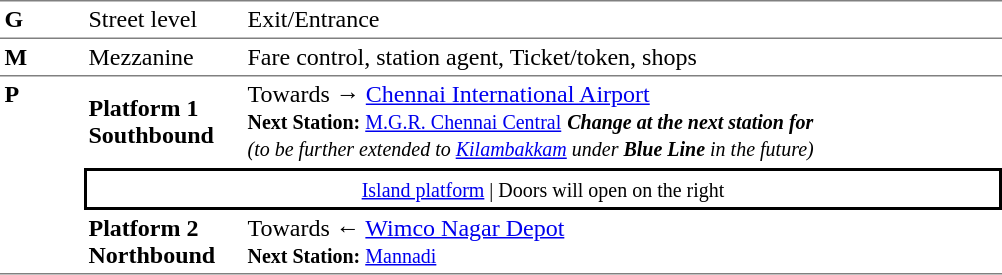<table table border=0 cellspacing=0 cellpadding=3>
<tr>
<td style="border-top:solid 1px gray;border-bottom:solid 1px gray;" width=50 valign=top><strong>G</strong></td>
<td style="border-top:solid 1px gray;border-bottom:solid 1px gray;" width=100 valign=top>Street level</td>
<td style="border-top:solid 1px gray;border-bottom:solid 1px gray;" width=390 valign=top>Exit/Entrance</td>
</tr>
<tr>
<td style="border-bottom:solid 1px gray;"><strong>M</strong></td>
<td style="border-bottom:solid 1px gray;">Mezzanine</td>
<td style="border-bottom:solid 1px gray;">Fare control, station agent, Ticket/token, shops</td>
</tr>
<tr>
<td style="border-bottom:solid 1px gray;" width=50 rowspan=3 valign=top><strong>P</strong></td>
<td style="border-bottom:solid 1px white;" width=100><span><strong>Platform 1</strong><br><strong>Southbound</strong></span></td>
<td style="border-bottom:solid 1px white;" width=500>Towards → <a href='#'>Chennai International Airport</a><br><small><strong>Next Station:</strong> <a href='#'>M.G.R. Chennai Central</a></small> <small><strong><em>Change at the next station for </em></strong></small><br><small><em>(to be further extended to <a href='#'>Kilambakkam</a> under <strong>Blue Line</strong> in the future)</em></small></td>
</tr>
<tr>
<td style="border-top:solid 2px black;border-right:solid 2px black;border-left:solid 2px black;border-bottom:solid 2px black;text-align:center;" colspan=2><small><a href='#'>Island platform</a> | Doors will open on the right </small></td>
</tr>
<tr>
<td style="border-bottom:solid 1px gray;" width=100><span><strong>Platform 2</strong><br><strong>Northbound</strong></span></td>
<td style="border-bottom:solid 1px gray;" width="500">Towards ← <a href='#'>Wimco Nagar Depot</a><br><small><strong>Next Station:</strong> <a href='#'>Mannadi</a></small></td>
</tr>
</table>
